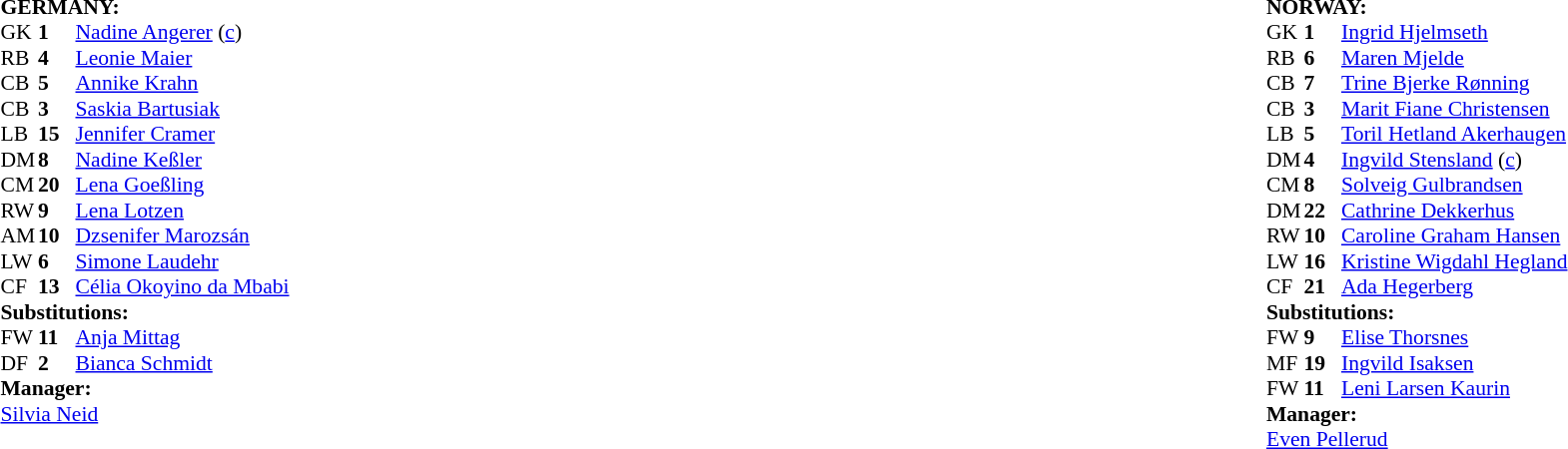<table width="100%">
<tr>
<td valign="top" width="50%"><br><table style="font-size: 90%" cellspacing="0" cellpadding="0">
<tr>
<td colspan=4><br><strong>GERMANY:</strong></td>
</tr>
<tr>
<th width="25"></th>
<th width="25"></th>
</tr>
<tr>
<td>GK</td>
<td><strong>1</strong></td>
<td><a href='#'>Nadine Angerer</a> (<a href='#'>c</a>)</td>
</tr>
<tr>
<td>RB</td>
<td><strong>4</strong></td>
<td><a href='#'>Leonie Maier</a></td>
</tr>
<tr>
<td>CB</td>
<td><strong>5</strong></td>
<td><a href='#'>Annike Krahn</a></td>
<td></td>
</tr>
<tr>
<td>CB</td>
<td><strong>3</strong></td>
<td><a href='#'>Saskia Bartusiak</a></td>
</tr>
<tr>
<td>LB</td>
<td><strong>15</strong></td>
<td><a href='#'>Jennifer Cramer</a></td>
</tr>
<tr>
<td>DM</td>
<td><strong>8</strong></td>
<td><a href='#'>Nadine Keßler</a></td>
</tr>
<tr>
<td>CM</td>
<td><strong>20</strong></td>
<td><a href='#'>Lena Goeßling</a></td>
</tr>
<tr>
<td>RW</td>
<td><strong>9</strong></td>
<td><a href='#'>Lena Lotzen</a></td>
<td></td>
<td></td>
</tr>
<tr>
<td>AM</td>
<td><strong>10</strong></td>
<td><a href='#'>Dzsenifer Marozsán</a></td>
</tr>
<tr>
<td>LW</td>
<td><strong>6</strong></td>
<td><a href='#'>Simone Laudehr</a></td>
<td></td>
<td></td>
</tr>
<tr>
<td>CF</td>
<td><strong>13</strong></td>
<td><a href='#'>Célia Okoyino da Mbabi</a></td>
</tr>
<tr>
<td colspan=3><strong>Substitutions:</strong></td>
</tr>
<tr>
<td>FW</td>
<td><strong>11</strong></td>
<td><a href='#'>Anja Mittag</a></td>
<td></td>
<td></td>
</tr>
<tr>
<td>DF</td>
<td><strong>2</strong></td>
<td><a href='#'>Bianca Schmidt</a></td>
<td></td>
<td></td>
</tr>
<tr>
<td colspan=3><strong>Manager:</strong></td>
</tr>
<tr>
<td colspan=3><a href='#'>Silvia Neid</a></td>
</tr>
</table>
</td>
<td valign="top"></td>
<td valign="top" width="50%"><br><table style="font-size: 90%" cellspacing="0" cellpadding="0" align="center">
<tr>
<td colspan=4><br><strong>NORWAY:</strong></td>
</tr>
<tr>
<th width="25"></th>
<th width="25"></th>
</tr>
<tr>
<td>GK</td>
<td><strong>1</strong></td>
<td><a href='#'>Ingrid Hjelmseth</a></td>
</tr>
<tr>
<td>RB</td>
<td><strong>6</strong></td>
<td><a href='#'>Maren Mjelde</a></td>
</tr>
<tr>
<td>CB</td>
<td><strong>7</strong></td>
<td><a href='#'>Trine Bjerke Rønning</a></td>
</tr>
<tr>
<td>CB</td>
<td><strong>3</strong></td>
<td><a href='#'>Marit Fiane Christensen</a></td>
<td></td>
<td></td>
</tr>
<tr>
<td>LB</td>
<td><strong>5</strong></td>
<td><a href='#'>Toril Hetland Akerhaugen</a></td>
</tr>
<tr>
<td>DM</td>
<td><strong>4</strong></td>
<td><a href='#'>Ingvild Stensland</a> (<a href='#'>c</a>)</td>
<td></td>
<td></td>
</tr>
<tr>
<td>CM</td>
<td><strong>8</strong></td>
<td><a href='#'>Solveig Gulbrandsen</a></td>
<td></td>
<td></td>
</tr>
<tr>
<td>DM</td>
<td><strong>22</strong></td>
<td><a href='#'>Cathrine Dekkerhus</a></td>
</tr>
<tr>
<td>RW</td>
<td><strong>10</strong></td>
<td><a href='#'>Caroline Graham Hansen</a></td>
</tr>
<tr>
<td>LW</td>
<td><strong>16</strong></td>
<td><a href='#'>Kristine Wigdahl Hegland</a></td>
</tr>
<tr>
<td>CF</td>
<td><strong>21</strong></td>
<td><a href='#'>Ada Hegerberg</a></td>
</tr>
<tr>
<td colspan=3><strong>Substitutions:</strong></td>
</tr>
<tr>
<td>FW</td>
<td><strong>9</strong></td>
<td><a href='#'>Elise Thorsnes</a></td>
<td></td>
<td></td>
</tr>
<tr>
<td>MF</td>
<td><strong>19</strong></td>
<td><a href='#'>Ingvild Isaksen</a></td>
<td></td>
<td></td>
</tr>
<tr>
<td>FW</td>
<td><strong>11</strong></td>
<td><a href='#'>Leni Larsen Kaurin</a></td>
<td></td>
<td></td>
</tr>
<tr>
<td colspan=3><strong>Manager:</strong></td>
</tr>
<tr>
<td colspan=3><a href='#'>Even Pellerud</a></td>
</tr>
</table>
</td>
</tr>
</table>
